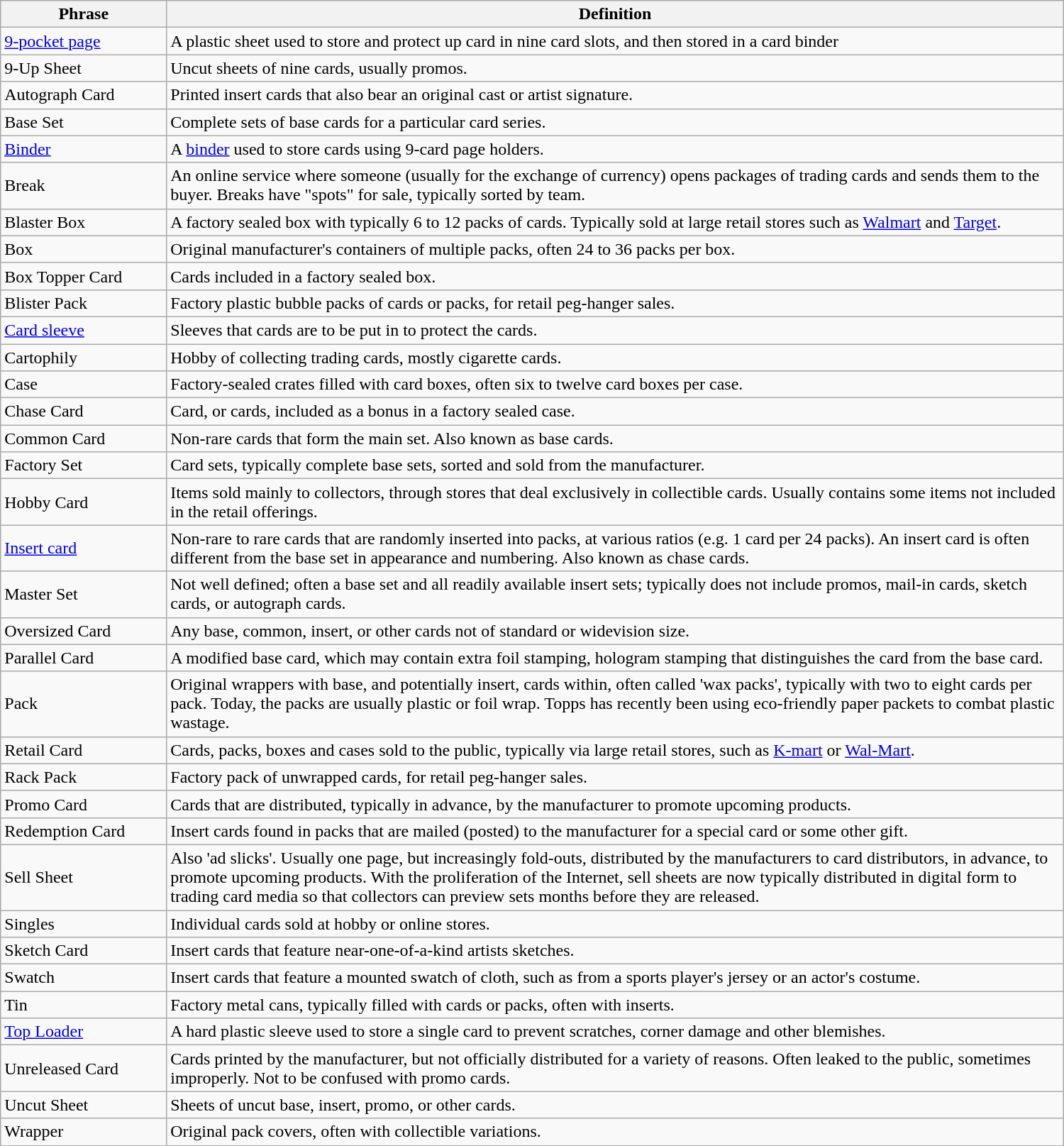<table class="wikitable" style="text-align:left; width:1000px">
<tr>
<th width=150px>Phrase</th>
<th width=850px>Definition</th>
</tr>
<tr>
<td><a href='#'>9-pocket page</a></td>
<td>A plastic sheet used to store and protect up card in nine card slots, and then stored in a card binder</td>
</tr>
<tr>
<td>9-Up Sheet</td>
<td>Uncut sheets of nine cards, usually promos.</td>
</tr>
<tr>
<td>Autograph Card</td>
<td>Printed insert cards that also bear an original cast or artist signature.</td>
</tr>
<tr>
<td>Base Set</td>
<td>Complete sets of base cards for a particular card series.</td>
</tr>
<tr>
<td><a href='#'>Binder</a></td>
<td>A <a href='#'>binder</a> used to store cards using 9-card page holders.</td>
</tr>
<tr>
<td>Break</td>
<td>An online service where someone (usually for the exchange of currency) opens packages of trading cards and sends them to the buyer. Breaks have "spots" for sale, typically sorted by team.</td>
</tr>
<tr>
<td>Blaster Box</td>
<td>A factory sealed box with typically 6 to 12 packs of cards. Typically sold at large retail stores such as <a href='#'>Walmart</a> and <a href='#'>Target</a>.</td>
</tr>
<tr>
<td>Box</td>
<td>Original manufacturer's containers of multiple packs, often 24 to 36 packs per box.</td>
</tr>
<tr>
<td>Box Topper Card</td>
<td>Cards included in a factory sealed box.</td>
</tr>
<tr>
<td>Blister Pack</td>
<td>Factory plastic bubble packs of cards or packs, for retail peg-hanger sales.</td>
</tr>
<tr>
<td><a href='#'>Card sleeve</a></td>
<td>Sleeves that cards are to be put in to protect the cards.</td>
</tr>
<tr>
<td>Cartophily</td>
<td>Hobby of collecting trading cards, mostly cigarette cards.</td>
</tr>
<tr>
<td>Case</td>
<td>Factory-sealed crates filled with card boxes, often six to twelve card boxes per case.</td>
</tr>
<tr>
<td>Chase Card</td>
<td>Card, or cards, included as a bonus in a factory sealed case.</td>
</tr>
<tr>
<td>Common Card</td>
<td>Non-rare cards that form the main set. Also known as base cards.</td>
</tr>
<tr>
<td>Factory Set</td>
<td>Card sets, typically complete base sets, sorted and sold from the manufacturer.</td>
</tr>
<tr>
<td>Hobby Card</td>
<td>Items sold mainly to collectors, through stores that deal exclusively in collectible cards. Usually contains some items not included in the retail offerings.</td>
</tr>
<tr>
<td><a href='#'>Insert card</a></td>
<td>Non-rare to rare cards that are randomly inserted into packs, at various ratios (e.g. 1 card per 24 packs). An insert card is often different from the base set in appearance and numbering. Also known as chase cards.</td>
</tr>
<tr>
<td>Master Set</td>
<td>Not well defined; often a base set and all readily available insert sets; typically does not include promos, mail-in cards, sketch cards, or autograph cards.</td>
</tr>
<tr>
<td>Oversized Card</td>
<td>Any base, common, insert, or other cards not of standard or widevision size.</td>
</tr>
<tr>
<td>Parallel Card</td>
<td>A modified base card, which may contain extra foil stamping, hologram stamping that distinguishes the card from the base card.</td>
</tr>
<tr>
<td>Pack</td>
<td>Original wrappers with base, and potentially insert, cards within, often called 'wax packs', typically with two to eight cards per pack. Today, the packs are usually plastic or foil wrap. Topps has recently been using eco-friendly paper packets to combat plastic wastage.</td>
</tr>
<tr>
<td>Retail Card</td>
<td>Cards, packs, boxes and cases sold to the public, typically via large retail stores, such as <a href='#'>K-mart</a> or <a href='#'>Wal-Mart</a>.</td>
</tr>
<tr>
<td>Rack Pack</td>
<td>Factory pack of unwrapped cards, for retail peg-hanger sales.</td>
</tr>
<tr>
<td>Promo Card</td>
<td>Cards that are distributed, typically in advance, by the manufacturer to promote upcoming products.</td>
</tr>
<tr>
<td>Redemption Card</td>
<td>Insert cards found in packs that are mailed (posted) to the manufacturer for a special card or some other gift.</td>
</tr>
<tr>
<td>Sell Sheet</td>
<td>Also 'ad slicks'. Usually one page, but increasingly fold-outs, distributed by the manufacturers to card distributors, in advance, to promote upcoming products. With the proliferation of the Internet, sell sheets are now typically distributed in digital form to trading card media so that collectors can preview sets months before they are released.</td>
</tr>
<tr>
<td>Singles</td>
<td>Individual cards sold at hobby or online stores.</td>
</tr>
<tr>
<td>Sketch Card</td>
<td>Insert cards that feature near-one-of-a-kind artists sketches.</td>
</tr>
<tr>
<td>Swatch</td>
<td>Insert cards that feature a mounted swatch of cloth, such as from a sports player's jersey or an actor's costume.</td>
</tr>
<tr>
<td>Tin</td>
<td>Factory metal cans, typically filled with cards or packs, often with inserts.</td>
</tr>
<tr>
<td><a href='#'>Top Loader</a></td>
<td>A hard plastic sleeve used to store a single card to prevent scratches, corner damage and other blemishes.</td>
</tr>
<tr>
<td>Unreleased Card</td>
<td>Cards printed by the manufacturer, but not officially distributed for a variety of reasons. Often leaked to the public, sometimes improperly. Not to be confused with promo cards.</td>
</tr>
<tr>
<td>Uncut Sheet</td>
<td>Sheets of uncut base, insert, promo, or other cards.</td>
</tr>
<tr>
<td>Wrapper</td>
<td>Original pack covers, often with collectible variations.</td>
</tr>
</table>
